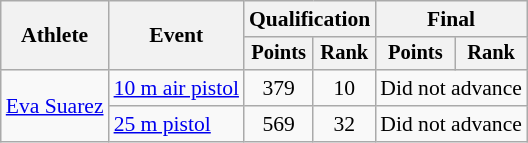<table class="wikitable" style="font-size:90%">
<tr>
<th rowspan="2">Athlete</th>
<th rowspan="2">Event</th>
<th colspan=2>Qualification</th>
<th colspan=2>Final</th>
</tr>
<tr style="font-size:95%">
<th>Points</th>
<th>Rank</th>
<th>Points</th>
<th>Rank</th>
</tr>
<tr align=center>
<td align=left rowspan=2><a href='#'>Eva Suarez</a></td>
<td align=left><a href='#'>10 m air pistol</a></td>
<td>379</td>
<td>10</td>
<td colspan=2>Did not advance</td>
</tr>
<tr align=center>
<td align=left><a href='#'>25 m pistol</a></td>
<td>569</td>
<td>32</td>
<td colspan=2>Did not advance</td>
</tr>
</table>
